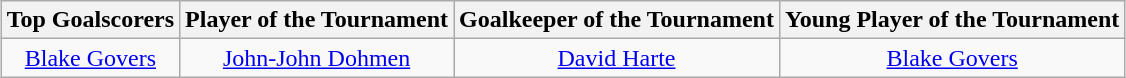<table class=wikitable style="margin:auto; text-align:center">
<tr>
<th>Top Goalscorers</th>
<th>Player of the Tournament</th>
<th>Goalkeeper of the Tournament</th>
<th>Young Player of the Tournament</th>
</tr>
<tr>
<td> <a href='#'>Blake Govers</a></td>
<td> <a href='#'>John-John Dohmen</a></td>
<td> <a href='#'>David Harte</a></td>
<td> <a href='#'>Blake Govers</a></td>
</tr>
</table>
